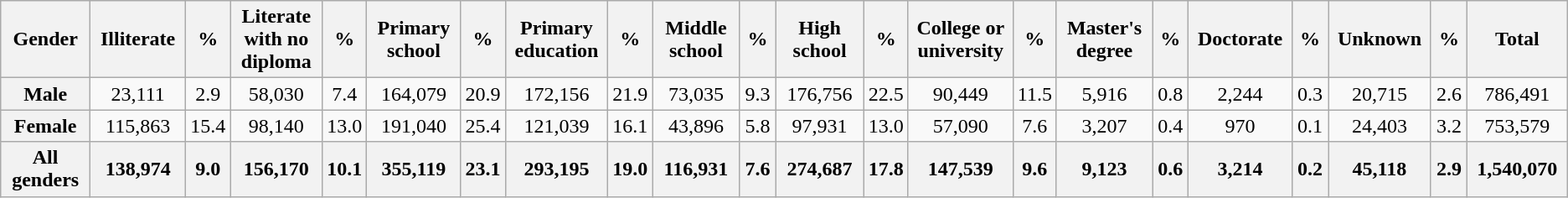<table class="wikitable">
<tr>
<th style="width:80pt;">Gender</th>
<th style="width:80pt;">Illiterate</th>
<th style="width:20pt;">%</th>
<th style="width:80pt;">Literate with no diploma</th>
<th style="width:20pt;">%</th>
<th style="width:80pt;">Primary school</th>
<th style="width:20pt;">%</th>
<th style="width:80pt;">Primary education</th>
<th style="width:20pt;">%</th>
<th style="width:80pt;">Middle school</th>
<th style="width:20pt;">%</th>
<th style="width:80pt;">High school</th>
<th style="width:20pt;">%</th>
<th style="width:80pt;">College or university</th>
<th style="width:20pt;">%</th>
<th style="width:80pt;">Master's degree</th>
<th style="width:20pt;">%</th>
<th style="width:80pt;">Doctorate</th>
<th style="width:20pt;">%</th>
<th style="width:80pt;">Unknown</th>
<th style="width:20pt;">%</th>
<th style="width:80pt;">Total</th>
</tr>
<tr>
<th style="width:80pt;">Male</th>
<td style="text-align:center;">23,111</td>
<td style="text-align:center;">2.9</td>
<td style="text-align:center;">58,030</td>
<td style="text-align:center;">7.4</td>
<td style="text-align:center;">164,079</td>
<td style="text-align:center;">20.9</td>
<td style="text-align:center;">172,156</td>
<td style="text-align:center;">21.9</td>
<td style="text-align:center;">73,035</td>
<td style="text-align:center;">9.3</td>
<td style="text-align:center;">176,756</td>
<td style="text-align:center;">22.5</td>
<td style="text-align:center;">90,449</td>
<td style="text-align:center;">11.5</td>
<td style="text-align:center;">5,916</td>
<td style="text-align:center;">0.8</td>
<td style="text-align:center;">2,244</td>
<td style="text-align:center;">0.3</td>
<td style="text-align:center;">20,715</td>
<td style="text-align:center;">2.6</td>
<td style="text-align:center;">786,491</td>
</tr>
<tr>
<th style="width:80pt;">Female</th>
<td style="text-align:center;">115,863</td>
<td style="text-align:center;">15.4</td>
<td style="text-align:center;">98,140</td>
<td style="text-align:center;">13.0</td>
<td style="text-align:center;">191,040</td>
<td style="text-align:center;">25.4</td>
<td style="text-align:center;">121,039</td>
<td style="text-align:center;">16.1</td>
<td style="text-align:center;">43,896</td>
<td style="text-align:center;">5.8</td>
<td style="text-align:center;">97,931</td>
<td style="text-align:center;">13.0</td>
<td style="text-align:center;">57,090</td>
<td style="text-align:center;">7.6</td>
<td style="text-align:center;">3,207</td>
<td style="text-align:center;">0.4</td>
<td style="text-align:center;">970</td>
<td style="text-align:center;">0.1</td>
<td style="text-align:center;">24,403</td>
<td style="text-align:center;">3.2</td>
<td style="text-align:center;">753,579</td>
</tr>
<tr>
<th>All genders</th>
<th>138,974</th>
<th>9.0</th>
<th>156,170</th>
<th>10.1</th>
<th>355,119</th>
<th>23.1</th>
<th>293,195</th>
<th>19.0</th>
<th>116,931</th>
<th>7.6</th>
<th>274,687</th>
<th>17.8</th>
<th>147,539</th>
<th>9.6</th>
<th>9,123</th>
<th>0.6</th>
<th>3,214</th>
<th>0.2</th>
<th>45,118</th>
<th>2.9</th>
<th>1,540,070</th>
</tr>
</table>
